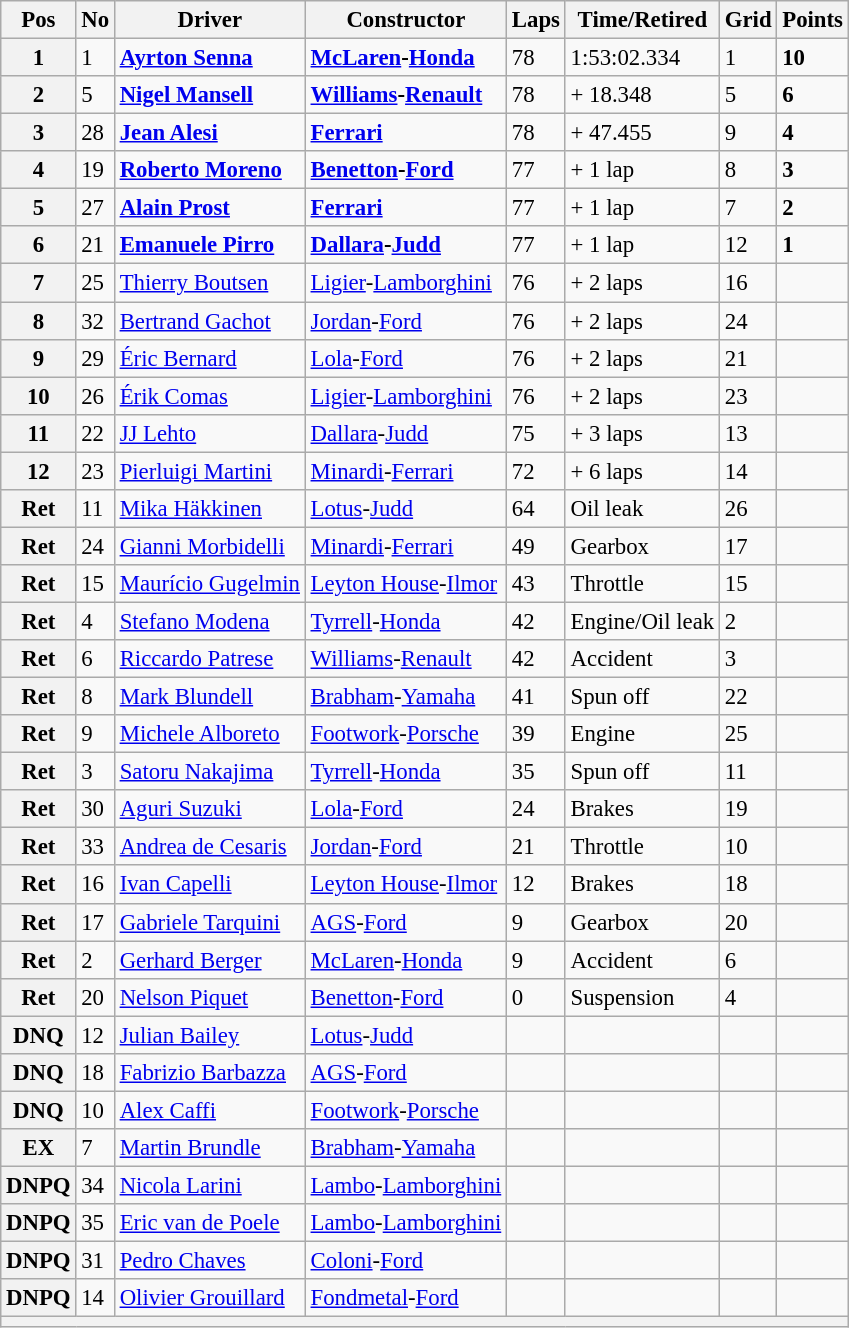<table class="wikitable" style="font-size: 95%;">
<tr>
<th>Pos</th>
<th>No</th>
<th>Driver</th>
<th>Constructor</th>
<th>Laps</th>
<th>Time/Retired</th>
<th>Grid</th>
<th>Points</th>
</tr>
<tr>
<th>1</th>
<td>1</td>
<td> <strong><a href='#'>Ayrton Senna</a></strong></td>
<td><strong><a href='#'>McLaren</a>-<a href='#'>Honda</a></strong></td>
<td>78</td>
<td>1:53:02.334</td>
<td>1</td>
<td><strong>10</strong></td>
</tr>
<tr>
<th>2</th>
<td>5</td>
<td> <strong><a href='#'>Nigel Mansell</a></strong></td>
<td><strong><a href='#'>Williams</a>-<a href='#'>Renault</a></strong></td>
<td>78</td>
<td>+ 18.348</td>
<td>5</td>
<td><strong>6</strong></td>
</tr>
<tr>
<th>3</th>
<td>28</td>
<td> <strong><a href='#'>Jean Alesi</a></strong></td>
<td><strong><a href='#'>Ferrari</a></strong></td>
<td>78</td>
<td>+ 47.455</td>
<td>9</td>
<td><strong>4</strong></td>
</tr>
<tr>
<th>4</th>
<td>19</td>
<td> <strong><a href='#'>Roberto Moreno</a></strong></td>
<td><strong><a href='#'>Benetton</a>-<a href='#'>Ford</a></strong></td>
<td>77</td>
<td>+ 1 lap</td>
<td>8</td>
<td><strong>3</strong></td>
</tr>
<tr>
<th>5</th>
<td>27</td>
<td> <strong><a href='#'>Alain Prost</a></strong></td>
<td><strong><a href='#'>Ferrari</a></strong></td>
<td>77</td>
<td>+ 1 lap</td>
<td>7</td>
<td><strong>2</strong></td>
</tr>
<tr>
<th>6</th>
<td>21</td>
<td> <strong><a href='#'>Emanuele Pirro</a></strong></td>
<td><strong><a href='#'>Dallara</a>-<a href='#'>Judd</a></strong></td>
<td>77</td>
<td>+ 1 lap</td>
<td>12</td>
<td><strong>1</strong></td>
</tr>
<tr>
<th>7</th>
<td>25</td>
<td> <a href='#'>Thierry Boutsen</a></td>
<td><a href='#'>Ligier</a>-<a href='#'>Lamborghini</a></td>
<td>76</td>
<td>+ 2 laps</td>
<td>16</td>
<td></td>
</tr>
<tr>
<th>8</th>
<td>32</td>
<td> <a href='#'>Bertrand Gachot</a></td>
<td><a href='#'>Jordan</a>-<a href='#'>Ford</a></td>
<td>76</td>
<td>+ 2 laps</td>
<td>24</td>
<td></td>
</tr>
<tr>
<th>9</th>
<td>29</td>
<td> <a href='#'>Éric Bernard</a></td>
<td><a href='#'>Lola</a>-<a href='#'>Ford</a></td>
<td>76</td>
<td>+ 2 laps</td>
<td>21</td>
<td></td>
</tr>
<tr>
<th>10</th>
<td>26</td>
<td> <a href='#'>Érik Comas</a></td>
<td><a href='#'>Ligier</a>-<a href='#'>Lamborghini</a></td>
<td>76</td>
<td>+ 2 laps</td>
<td>23</td>
<td></td>
</tr>
<tr>
<th>11</th>
<td>22</td>
<td> <a href='#'>JJ Lehto</a></td>
<td><a href='#'>Dallara</a>-<a href='#'>Judd</a></td>
<td>75</td>
<td>+ 3 laps</td>
<td>13</td>
<td></td>
</tr>
<tr>
<th>12</th>
<td>23</td>
<td> <a href='#'>Pierluigi Martini</a></td>
<td><a href='#'>Minardi</a>-<a href='#'>Ferrari</a></td>
<td>72</td>
<td>+ 6 laps</td>
<td>14</td>
<td></td>
</tr>
<tr>
<th>Ret</th>
<td>11</td>
<td> <a href='#'>Mika Häkkinen</a></td>
<td><a href='#'>Lotus</a>-<a href='#'>Judd</a></td>
<td>64</td>
<td>Oil leak</td>
<td>26</td>
<td></td>
</tr>
<tr>
<th>Ret</th>
<td>24</td>
<td> <a href='#'>Gianni Morbidelli</a></td>
<td><a href='#'>Minardi</a>-<a href='#'>Ferrari</a></td>
<td>49</td>
<td>Gearbox</td>
<td>17</td>
<td></td>
</tr>
<tr>
<th>Ret</th>
<td>15</td>
<td> <a href='#'>Maurício Gugelmin</a></td>
<td><a href='#'>Leyton House</a>-<a href='#'>Ilmor</a></td>
<td>43</td>
<td>Throttle</td>
<td>15</td>
<td></td>
</tr>
<tr>
<th>Ret</th>
<td>4</td>
<td> <a href='#'>Stefano Modena</a></td>
<td><a href='#'>Tyrrell</a>-<a href='#'>Honda</a></td>
<td>42</td>
<td>Engine/Oil leak</td>
<td>2</td>
<td></td>
</tr>
<tr>
<th>Ret</th>
<td>6</td>
<td> <a href='#'>Riccardo Patrese</a></td>
<td><a href='#'>Williams</a>-<a href='#'>Renault</a></td>
<td>42</td>
<td>Accident</td>
<td>3</td>
<td></td>
</tr>
<tr>
<th>Ret</th>
<td>8</td>
<td> <a href='#'>Mark Blundell</a></td>
<td><a href='#'>Brabham</a>-<a href='#'>Yamaha</a></td>
<td>41</td>
<td>Spun off</td>
<td>22</td>
<td></td>
</tr>
<tr>
<th>Ret</th>
<td>9</td>
<td> <a href='#'>Michele Alboreto</a></td>
<td><a href='#'>Footwork</a>-<a href='#'>Porsche</a></td>
<td>39</td>
<td>Engine</td>
<td>25</td>
<td></td>
</tr>
<tr>
<th>Ret</th>
<td>3</td>
<td> <a href='#'>Satoru Nakajima</a></td>
<td><a href='#'>Tyrrell</a>-<a href='#'>Honda</a></td>
<td>35</td>
<td>Spun off</td>
<td>11</td>
<td></td>
</tr>
<tr>
<th>Ret</th>
<td>30</td>
<td> <a href='#'>Aguri Suzuki</a></td>
<td><a href='#'>Lola</a>-<a href='#'>Ford</a></td>
<td>24</td>
<td>Brakes</td>
<td>19</td>
<td></td>
</tr>
<tr>
<th>Ret</th>
<td>33</td>
<td> <a href='#'>Andrea de Cesaris</a></td>
<td><a href='#'>Jordan</a>-<a href='#'>Ford</a></td>
<td>21</td>
<td>Throttle</td>
<td>10</td>
<td></td>
</tr>
<tr>
<th>Ret</th>
<td>16</td>
<td> <a href='#'>Ivan Capelli</a></td>
<td><a href='#'>Leyton House</a>-<a href='#'>Ilmor</a></td>
<td>12</td>
<td>Brakes</td>
<td>18</td>
<td></td>
</tr>
<tr>
<th>Ret</th>
<td>17</td>
<td> <a href='#'>Gabriele Tarquini</a></td>
<td><a href='#'>AGS</a>-<a href='#'>Ford</a></td>
<td>9</td>
<td>Gearbox</td>
<td>20</td>
<td></td>
</tr>
<tr>
<th>Ret</th>
<td>2</td>
<td> <a href='#'>Gerhard Berger</a></td>
<td><a href='#'>McLaren</a>-<a href='#'>Honda</a></td>
<td>9</td>
<td>Accident</td>
<td>6</td>
<td></td>
</tr>
<tr>
<th>Ret</th>
<td>20</td>
<td> <a href='#'>Nelson Piquet</a></td>
<td><a href='#'>Benetton</a>-<a href='#'>Ford</a></td>
<td>0</td>
<td>Suspension</td>
<td>4</td>
<td></td>
</tr>
<tr>
<th>DNQ</th>
<td>12</td>
<td> <a href='#'>Julian Bailey</a></td>
<td><a href='#'>Lotus</a>-<a href='#'>Judd</a></td>
<td></td>
<td></td>
<td></td>
<td></td>
</tr>
<tr>
<th>DNQ</th>
<td>18</td>
<td> <a href='#'>Fabrizio Barbazza</a></td>
<td><a href='#'>AGS</a>-<a href='#'>Ford</a></td>
<td></td>
<td></td>
<td></td>
<td></td>
</tr>
<tr>
<th>DNQ</th>
<td>10</td>
<td> <a href='#'>Alex Caffi</a></td>
<td><a href='#'>Footwork</a>-<a href='#'>Porsche</a></td>
<td></td>
<td></td>
<td></td>
<td></td>
</tr>
<tr>
<th>EX</th>
<td>7</td>
<td> <a href='#'>Martin Brundle</a></td>
<td><a href='#'>Brabham</a>-<a href='#'>Yamaha</a></td>
<td></td>
<td></td>
<td></td>
<td></td>
</tr>
<tr>
<th>DNPQ</th>
<td>34</td>
<td> <a href='#'>Nicola Larini</a></td>
<td><a href='#'>Lambo</a>-<a href='#'>Lamborghini</a></td>
<td></td>
<td></td>
<td></td>
<td></td>
</tr>
<tr>
<th>DNPQ</th>
<td>35</td>
<td> <a href='#'>Eric van de Poele</a></td>
<td><a href='#'>Lambo</a>-<a href='#'>Lamborghini</a></td>
<td></td>
<td></td>
<td></td>
<td></td>
</tr>
<tr>
<th>DNPQ</th>
<td>31</td>
<td> <a href='#'>Pedro Chaves</a></td>
<td><a href='#'>Coloni</a>-<a href='#'>Ford</a></td>
<td></td>
<td></td>
<td></td>
<td></td>
</tr>
<tr>
<th>DNPQ</th>
<td>14</td>
<td> <a href='#'>Olivier Grouillard</a></td>
<td><a href='#'>Fondmetal</a>-<a href='#'>Ford</a></td>
<td></td>
<td></td>
<td></td>
<td></td>
</tr>
<tr>
<th colspan="8"></th>
</tr>
</table>
